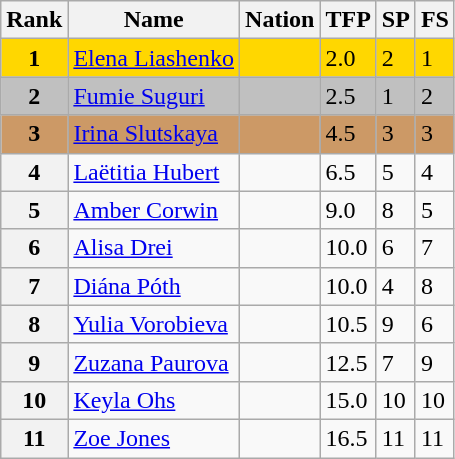<table class="wikitable">
<tr>
<th>Rank</th>
<th>Name</th>
<th>Nation</th>
<th>TFP</th>
<th>SP</th>
<th>FS</th>
</tr>
<tr bgcolor="gold">
<td align="center"><strong>1</strong></td>
<td><a href='#'>Elena Liashenko</a></td>
<td></td>
<td>2.0</td>
<td>2</td>
<td>1</td>
</tr>
<tr bgcolor="silver">
<td align="center"><strong>2</strong></td>
<td><a href='#'>Fumie Suguri</a></td>
<td></td>
<td>2.5</td>
<td>1</td>
<td>2</td>
</tr>
<tr bgcolor="cc9966">
<td align="center"><strong>3</strong></td>
<td><a href='#'>Irina Slutskaya</a></td>
<td></td>
<td>4.5</td>
<td>3</td>
<td>3</td>
</tr>
<tr>
<th>4</th>
<td><a href='#'>Laëtitia Hubert</a></td>
<td></td>
<td>6.5</td>
<td>5</td>
<td>4</td>
</tr>
<tr>
<th>5</th>
<td><a href='#'>Amber Corwin</a></td>
<td></td>
<td>9.0</td>
<td>8</td>
<td>5</td>
</tr>
<tr>
<th>6</th>
<td><a href='#'>Alisa Drei</a></td>
<td></td>
<td>10.0</td>
<td>6</td>
<td>7</td>
</tr>
<tr>
<th>7</th>
<td><a href='#'>Diána Póth</a></td>
<td></td>
<td>10.0</td>
<td>4</td>
<td>8</td>
</tr>
<tr>
<th>8</th>
<td><a href='#'>Yulia Vorobieva</a></td>
<td></td>
<td>10.5</td>
<td>9</td>
<td>6</td>
</tr>
<tr>
<th>9</th>
<td><a href='#'>Zuzana Paurova</a></td>
<td></td>
<td>12.5</td>
<td>7</td>
<td>9</td>
</tr>
<tr>
<th>10</th>
<td><a href='#'>Keyla Ohs</a></td>
<td></td>
<td>15.0</td>
<td>10</td>
<td>10</td>
</tr>
<tr>
<th>11</th>
<td><a href='#'>Zoe Jones</a></td>
<td></td>
<td>16.5</td>
<td>11</td>
<td>11</td>
</tr>
</table>
